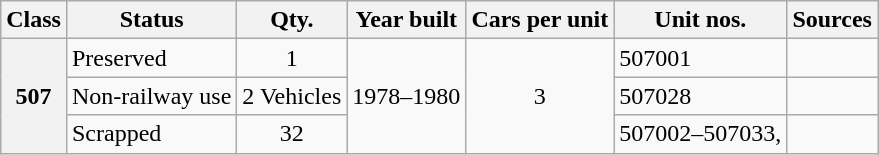<table class="wikitable">
<tr>
<th>Class</th>
<th>Status</th>
<th>Qty.</th>
<th>Year built</th>
<th>Cars per unit</th>
<th>Unit nos.</th>
<th>Sources</th>
</tr>
<tr>
<th rowspan="3">507</th>
<td>Preserved</td>
<td align="center">1</td>
<td rowspan="3" align="center">1978–1980</td>
<td rowspan="3" align="center">3</td>
<td>507001</td>
<td></td>
</tr>
<tr>
<td>Non-railway use</td>
<td align=center>2 Vehicles</td>
<td>507028</td>
<td></td>
</tr>
<tr>
<td>Scrapped</td>
<td align=center>32</td>
<td>507002–507033,</td>
<td></td>
</tr>
</table>
